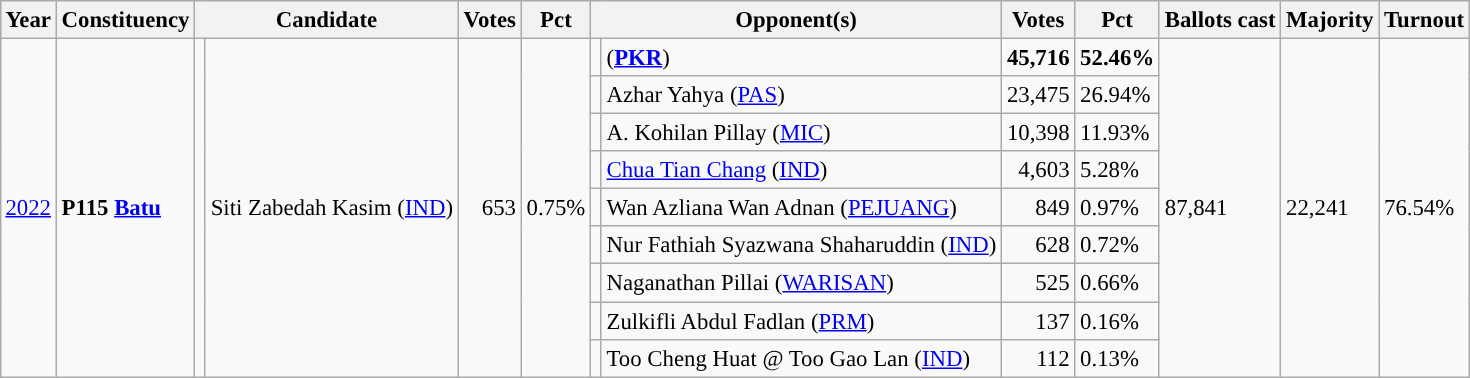<table class="wikitable" style="margin:0.5em ; font-size:95%">
<tr>
<th>Year</th>
<th>Constituency</th>
<th colspan="2">Candidate</th>
<th>Votes</th>
<th>Pct</th>
<th colspan="2">Opponent(s)</th>
<th>Votes</th>
<th>Pct</th>
<th>Ballots cast</th>
<th>Majority</th>
<th>Turnout</th>
</tr>
<tr>
<td rowspan="9"><a href='#'>2022</a></td>
<td rowspan="9"><strong>P115 <a href='#'>Batu</a></strong></td>
<td rowspan="9" ></td>
<td rowspan="9">Siti Zabedah Kasim (<a href='#'>IND</a>)</td>
<td rowspan="9" align="right">653</td>
<td rowspan="9" align=right>0.75%</td>
<td></td>
<td> (<a href='#'><strong>PKR</strong></a>)</td>
<td align="right"><strong>45,716</strong></td>
<td><strong>52.46%</strong></td>
<td rowspan="9">87,841</td>
<td rowspan="9">22,241</td>
<td rowspan="9">76.54%</td>
</tr>
<tr>
<td bgcolor=></td>
<td>Azhar Yahya (<a href='#'>PAS</a>)</td>
<td align="right">23,475</td>
<td>26.94%</td>
</tr>
<tr>
<td></td>
<td>A. Kohilan Pillay (<a href='#'>MIC</a>)</td>
<td align="right">10,398</td>
<td>11.93%</td>
</tr>
<tr>
<td></td>
<td><a href='#'>Chua Tian Chang</a> (<a href='#'>IND</a>)</td>
<td align="right">4,603</td>
<td>5.28%</td>
</tr>
<tr>
<td></td>
<td>Wan Azliana Wan Adnan (<a href='#'>PEJUANG</a>)</td>
<td align="right">849</td>
<td>0.97%</td>
</tr>
<tr>
<td></td>
<td>Nur Fathiah Syazwana Shaharuddin (<a href='#'>IND</a>)</td>
<td align="right">628</td>
<td>0.72%</td>
</tr>
<tr>
<td></td>
<td>Naganathan Pillai (<a href='#'>WARISAN</a>)</td>
<td align="right">525</td>
<td>0.66%</td>
</tr>
<tr>
<td bgcolor=></td>
<td>Zulkifli Abdul Fadlan (<a href='#'>PRM</a>)</td>
<td align="right">137</td>
<td>0.16%</td>
</tr>
<tr>
<td></td>
<td>Too Cheng Huat @ Too Gao Lan (<a href='#'>IND</a>)</td>
<td align="right">112</td>
<td>0.13%</td>
</tr>
</table>
